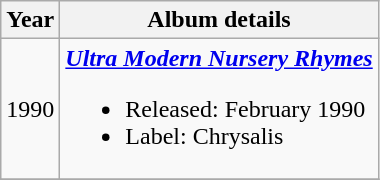<table class="wikitable">
<tr>
<th>Year</th>
<th>Album details</th>
</tr>
<tr>
<td align="center">1990</td>
<td align="left"><strong><em><a href='#'>Ultra Modern Nursery Rhymes</a></em></strong><br><ul><li>Released: February 1990</li><li>Label: Chrysalis</li></ul></td>
</tr>
<tr>
</tr>
</table>
